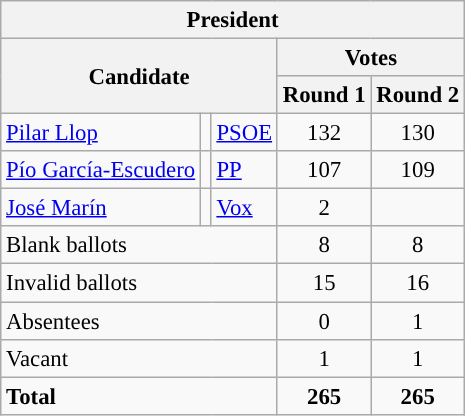<table class="wikitable" style="font-size:95%; text-align:center;">
<tr>
<th colspan="5">President</th>
</tr>
<tr>
<th colspan="3" rowspan="2">Candidate</th>
<th colspan="2">Votes</th>
</tr>
<tr>
<th>Round 1</th>
<th>Round 2</th>
</tr>
<tr>
<td align="left"> <a href='#'>Pilar Llop</a></td>
<td style="background:"></td>
<td align="left"><a href='#'>PSOE</a></td>
<td>132</td>
<td>130</td>
</tr>
<tr>
<td align="left"> <a href='#'>Pío García-Escudero</a></td>
<td style="background:"></td>
<td align="left"><a href='#'>PP</a></td>
<td>107</td>
<td>109</td>
</tr>
<tr>
<td align="left"> <a href='#'>José Marín</a></td>
<td style="background:"></td>
<td align="left"><a href='#'>Vox</a></td>
<td>2</td>
<td></td>
</tr>
<tr>
<td align=left colspan="3">Blank ballots</td>
<td>8</td>
<td>8</td>
</tr>
<tr>
<td align=left colspan="3">Invalid ballots</td>
<td>15</td>
<td>16</td>
</tr>
<tr>
<td align=left colspan="3">Absentees</td>
<td>0</td>
<td>1</td>
</tr>
<tr>
<td align=left colspan="3">Vacant</td>
<td>1</td>
<td>1</td>
</tr>
<tr style="font-weight:bold">
<td align=left colspan="3">Total</td>
<td>265</td>
<td>265</td>
</tr>
</table>
